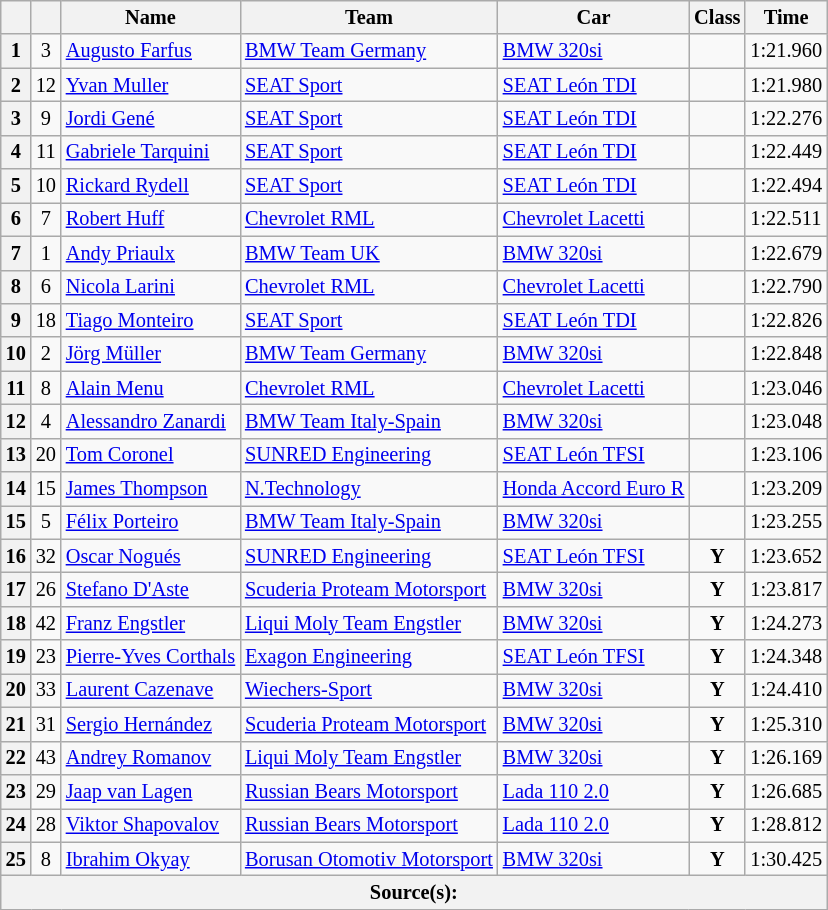<table class="wikitable" style="font-size: 85%;">
<tr>
<th></th>
<th></th>
<th>Name</th>
<th>Team</th>
<th>Car</th>
<th>Class</th>
<th>Time</th>
</tr>
<tr>
<th>1</th>
<td style="text-align:center;">3</td>
<td> <a href='#'>Augusto Farfus</a></td>
<td><a href='#'>BMW Team Germany</a></td>
<td><a href='#'>BMW 320si</a></td>
<td></td>
<td>1:21.960</td>
</tr>
<tr>
<th>2</th>
<td style="text-align:center;">12</td>
<td> <a href='#'>Yvan Muller</a></td>
<td><a href='#'>SEAT Sport</a></td>
<td><a href='#'>SEAT León TDI</a></td>
<td></td>
<td>1:21.980</td>
</tr>
<tr>
<th>3</th>
<td style="text-align:center;">9</td>
<td> <a href='#'>Jordi Gené</a></td>
<td><a href='#'>SEAT Sport</a></td>
<td><a href='#'>SEAT León TDI</a></td>
<td></td>
<td>1:22.276</td>
</tr>
<tr>
<th>4</th>
<td style="text-align:center;">11</td>
<td> <a href='#'>Gabriele Tarquini</a></td>
<td><a href='#'>SEAT Sport</a></td>
<td><a href='#'>SEAT León TDI</a></td>
<td></td>
<td>1:22.449</td>
</tr>
<tr>
<th>5</th>
<td style="text-align:center;">10</td>
<td> <a href='#'>Rickard Rydell</a></td>
<td><a href='#'>SEAT Sport</a></td>
<td><a href='#'>SEAT León TDI</a></td>
<td></td>
<td>1:22.494</td>
</tr>
<tr>
<th>6</th>
<td style="text-align:center;">7</td>
<td> <a href='#'>Robert Huff</a></td>
<td><a href='#'>Chevrolet RML</a></td>
<td><a href='#'>Chevrolet Lacetti</a></td>
<td></td>
<td>1:22.511</td>
</tr>
<tr>
<th>7</th>
<td style="text-align:center;">1</td>
<td> <a href='#'>Andy Priaulx</a></td>
<td><a href='#'>BMW Team UK</a></td>
<td><a href='#'>BMW 320si</a></td>
<td></td>
<td>1:22.679</td>
</tr>
<tr>
<th>8</th>
<td style="text-align:center;">6</td>
<td> <a href='#'>Nicola Larini</a></td>
<td><a href='#'>Chevrolet RML</a></td>
<td><a href='#'>Chevrolet Lacetti</a></td>
<td></td>
<td>1:22.790</td>
</tr>
<tr>
<th>9</th>
<td style="text-align:center;">18</td>
<td> <a href='#'>Tiago Monteiro</a></td>
<td><a href='#'>SEAT Sport</a></td>
<td><a href='#'>SEAT León TDI</a></td>
<td></td>
<td>1:22.826</td>
</tr>
<tr>
<th>10</th>
<td style="text-align:center;">2</td>
<td> <a href='#'>Jörg Müller</a></td>
<td><a href='#'>BMW Team Germany</a></td>
<td><a href='#'>BMW 320si</a></td>
<td></td>
<td>1:22.848</td>
</tr>
<tr>
<th>11</th>
<td style="text-align:center;">8</td>
<td> <a href='#'>Alain Menu</a></td>
<td><a href='#'>Chevrolet RML</a></td>
<td><a href='#'>Chevrolet Lacetti</a></td>
<td></td>
<td>1:23.046</td>
</tr>
<tr>
<th>12</th>
<td style="text-align:center;">4</td>
<td> <a href='#'>Alessandro Zanardi</a></td>
<td><a href='#'>BMW Team Italy-Spain</a></td>
<td><a href='#'>BMW 320si</a></td>
<td></td>
<td>1:23.048</td>
</tr>
<tr>
<th>13</th>
<td style="text-align:center;">20</td>
<td> <a href='#'>Tom Coronel</a></td>
<td><a href='#'>SUNRED Engineering</a></td>
<td><a href='#'>SEAT León TFSI</a></td>
<td></td>
<td>1:23.106</td>
</tr>
<tr>
<th>14</th>
<td style="text-align:center;">15</td>
<td> <a href='#'>James Thompson</a></td>
<td><a href='#'>N.Technology</a></td>
<td><a href='#'>Honda Accord Euro R</a></td>
<td></td>
<td>1:23.209</td>
</tr>
<tr>
<th>15</th>
<td style="text-align:center;">5</td>
<td> <a href='#'>Félix Porteiro</a></td>
<td><a href='#'>BMW Team Italy-Spain</a></td>
<td><a href='#'>BMW 320si</a></td>
<td></td>
<td>1:23.255</td>
</tr>
<tr>
<th>16</th>
<td style="text-align:center;">32</td>
<td> <a href='#'>Oscar Nogués</a></td>
<td><a href='#'>SUNRED Engineering</a></td>
<td><a href='#'>SEAT León TFSI</a></td>
<td align=center><strong><span>Y</span></strong></td>
<td>1:23.652</td>
</tr>
<tr>
<th>17</th>
<td style="text-align:center;">26</td>
<td> <a href='#'>Stefano D'Aste</a></td>
<td><a href='#'>Scuderia Proteam Motorsport</a></td>
<td><a href='#'>BMW 320si</a></td>
<td align=center><strong><span>Y</span></strong></td>
<td>1:23.817</td>
</tr>
<tr>
<th>18</th>
<td style="text-align:center;">42</td>
<td> <a href='#'>Franz Engstler</a></td>
<td><a href='#'>Liqui Moly Team Engstler</a></td>
<td><a href='#'>BMW 320si</a></td>
<td align=center><strong><span>Y</span></strong></td>
<td>1:24.273</td>
</tr>
<tr>
<th>19</th>
<td style="text-align:center;">23</td>
<td> <a href='#'>Pierre-Yves Corthals</a></td>
<td><a href='#'>Exagon Engineering</a></td>
<td><a href='#'>SEAT León TFSI</a></td>
<td align=center><strong><span>Y</span></strong></td>
<td>1:24.348</td>
</tr>
<tr>
<th>20</th>
<td style="text-align:center;">33</td>
<td> <a href='#'>Laurent Cazenave</a></td>
<td><a href='#'>Wiechers-Sport</a></td>
<td><a href='#'>BMW 320si</a></td>
<td align=center><strong><span>Y</span></strong></td>
<td>1:24.410</td>
</tr>
<tr>
<th>21</th>
<td style="text-align:center;">31</td>
<td> <a href='#'>Sergio Hernández</a></td>
<td><a href='#'>Scuderia Proteam Motorsport</a></td>
<td><a href='#'>BMW 320si</a></td>
<td align=center><strong><span>Y</span></strong></td>
<td>1:25.310</td>
</tr>
<tr>
<th>22</th>
<td style="text-align:center;">43</td>
<td> <a href='#'>Andrey Romanov</a></td>
<td><a href='#'>Liqui Moly Team Engstler</a></td>
<td><a href='#'>BMW 320si</a></td>
<td align=center><strong><span>Y</span></strong></td>
<td>1:26.169</td>
</tr>
<tr>
<th>23</th>
<td style="text-align:center;">29</td>
<td> <a href='#'>Jaap van Lagen</a></td>
<td><a href='#'>Russian Bears Motorsport</a></td>
<td><a href='#'>Lada 110 2.0</a></td>
<td align=center><strong><span>Y</span></strong></td>
<td>1:26.685</td>
</tr>
<tr>
<th>24</th>
<td style="text-align:center;">28</td>
<td> <a href='#'>Viktor Shapovalov</a></td>
<td><a href='#'>Russian Bears Motorsport</a></td>
<td><a href='#'>Lada 110 2.0</a></td>
<td align=center><strong><span>Y</span></strong></td>
<td>1:28.812</td>
</tr>
<tr>
<th>25</th>
<td style="text-align:center;">8</td>
<td> <a href='#'>Ibrahim Okyay</a></td>
<td><a href='#'>Borusan Otomotiv Motorsport</a></td>
<td><a href='#'>BMW 320si</a></td>
<td align=center><strong><span>Y</span></strong></td>
<td>1:30.425</td>
</tr>
<tr>
<th colspan="7">Source(s): </th>
</tr>
</table>
